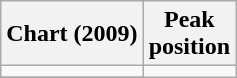<table class="wikitable">
<tr>
<th>Chart (2009)</th>
<th>Peak<br>position</th>
</tr>
<tr>
<td></td>
</tr>
<tr>
</tr>
</table>
